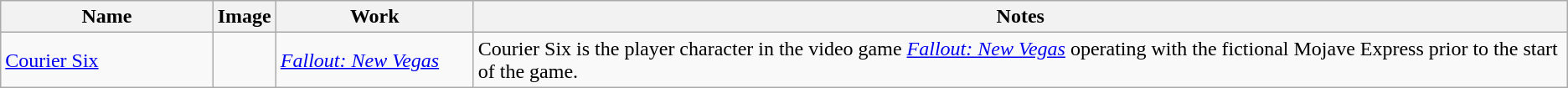<table class="wikitable sortable">
<tr>
<th style="width:14%;">Name</th>
<th image=15%>Image</th>
<th style="width:13%;">Work</th>
<th style="width:73%;">Notes</th>
</tr>
<tr>
<td><a href='#'>Courier Six</a></td>
<td></td>
<td><em><a href='#'>Fallout: New Vegas</a></em></td>
<td>Courier Six is the player character in the video game <em><a href='#'>Fallout: New Vegas</a></em> operating with the fictional Mojave Express prior to the start of the game.</td>
</tr>
</table>
